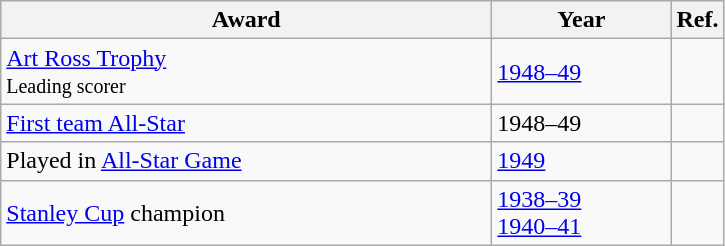<table class="wikitable">
<tr>
<th scope="col" style="width:20em">Award</th>
<th scope="col" style="width:7em">Year</th>
<th scope="col">Ref.</th>
</tr>
<tr>
<td><a href='#'>Art Ross Trophy</a><br><small>Leading scorer</small></td>
<td><a href='#'>1948–49</a></td>
<td></td>
</tr>
<tr>
<td><a href='#'>First team All-Star</a></td>
<td>1948–49</td>
<td></td>
</tr>
<tr>
<td>Played in <a href='#'>All-Star Game</a></td>
<td><a href='#'>1949</a></td>
<td></td>
</tr>
<tr>
<td><a href='#'>Stanley Cup</a> champion</td>
<td><a href='#'>1938–39</a><br><a href='#'>1940–41</a></td>
<td></td>
</tr>
</table>
